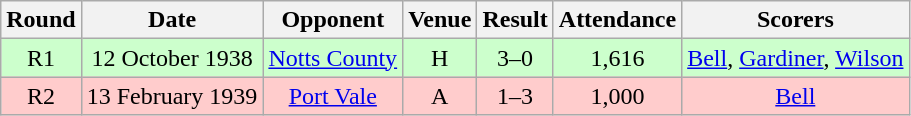<table class="wikitable" style="font-size:100%; text-align:center">
<tr>
<th>Round</th>
<th>Date</th>
<th>Opponent</th>
<th>Venue</th>
<th>Result</th>
<th>Attendance</th>
<th>Scorers</th>
</tr>
<tr style="background-color: #CCFFCC;">
<td>R1</td>
<td>12 October 1938</td>
<td><a href='#'>Notts County</a></td>
<td>H</td>
<td>3–0</td>
<td>1,616</td>
<td><a href='#'>Bell</a>, <a href='#'>Gardiner</a>, <a href='#'>Wilson</a></td>
</tr>
<tr style="background-color: #FFCCCC;">
<td>R2</td>
<td>13 February 1939</td>
<td><a href='#'>Port Vale</a></td>
<td>A</td>
<td>1–3</td>
<td>1,000</td>
<td><a href='#'>Bell</a></td>
</tr>
</table>
